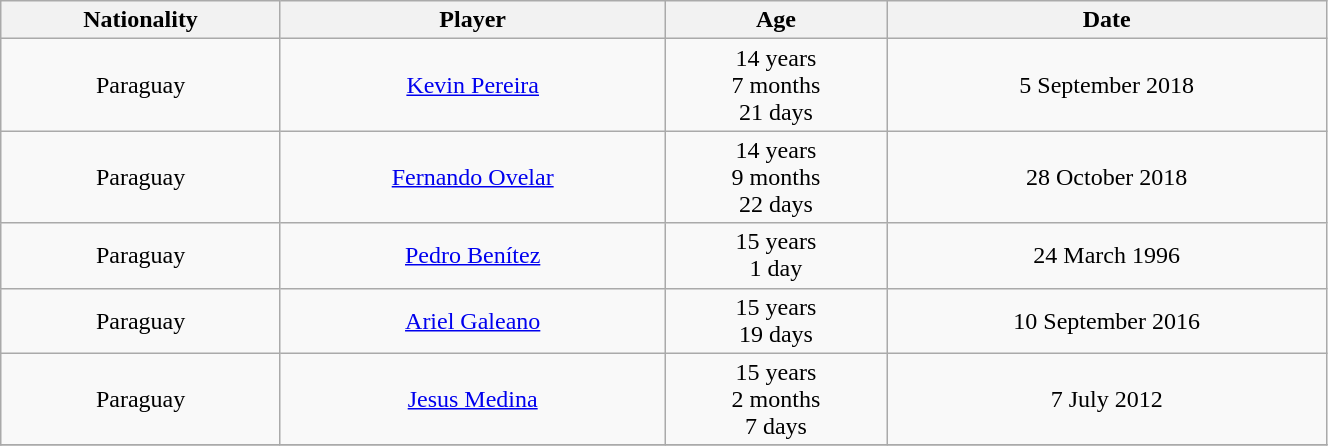<table class="wikitable sortable"  style="text-align:center; width:70%;">
<tr>
<th>Nationality</th>
<th>Player</th>
<th>Age</th>
<th>Date</th>
</tr>
<tr>
<td> Paraguay</td>
<td><a href='#'>Kevin Pereira</a></td>
<td>14 years<br>7 months<br>21 days</td>
<td>5 September 2018</td>
</tr>
<tr>
<td> Paraguay</td>
<td><a href='#'>Fernando Ovelar</a></td>
<td>14 years<br>9 months<br>22 days</td>
<td>28 October 2018 </td>
</tr>
<tr>
<td> Paraguay</td>
<td><a href='#'>Pedro Benítez</a></td>
<td>15 years<br>1 day</td>
<td>24 March 1996</td>
</tr>
<tr>
<td> Paraguay</td>
<td><a href='#'>Ariel Galeano</a></td>
<td>15 years<br>19 days</td>
<td>10 September 2016</td>
</tr>
<tr>
<td> Paraguay</td>
<td><a href='#'>Jesus Medina</a></td>
<td>15 years<br>2 months<br>7 days</td>
<td>7 July 2012</td>
</tr>
<tr>
</tr>
</table>
